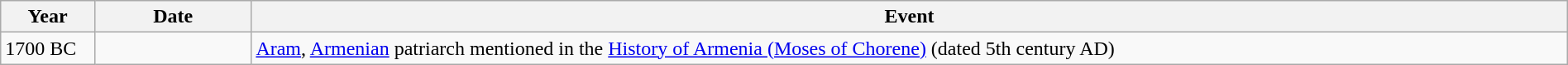<table class="wikitable" width="100%">
<tr>
<th style="width:6%">Year</th>
<th style="width:10%">Date</th>
<th>Event</th>
</tr>
<tr>
<td>1700 BC</td>
<td></td>
<td><a href='#'>Aram</a>, <a href='#'>Armenian</a> patriarch mentioned in the  <a href='#'>History of Armenia (Moses of Chorene)</a> (dated 5th century AD) </td>
</tr>
</table>
